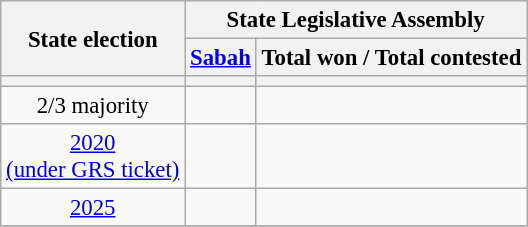<table class="wikitable sortable" style="text-align:center; font-size:95%">
<tr>
<th rowspan="2">State election</th>
<th colspan="2">State Legislative Assembly</th>
</tr>
<tr>
<th><a href='#'>Sabah</a></th>
<th>Total won / Total contested</th>
</tr>
<tr>
<th></th>
<th></th>
<th></th>
</tr>
<tr>
<td>2/3 majority</td>
<td></td>
<td></td>
</tr>
<tr>
<td><a href='#'>2020<br>(under GRS ticket)</a></td>
<td></td>
<td></td>
</tr>
<tr>
<td><a href='#'>2025</a></td>
<td></td>
<td></td>
</tr>
<tr>
</tr>
</table>
